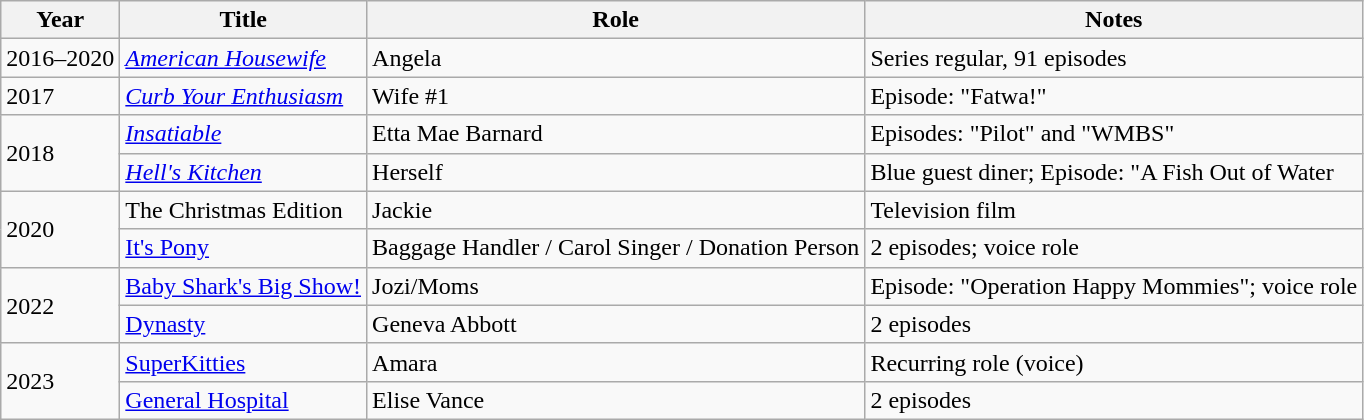<table class="wikitable sortable">
<tr>
<th>Year</th>
<th>Title</th>
<th>Role</th>
<th class="unsortable">Notes</th>
</tr>
<tr>
<td>2016–2020</td>
<td><em><a href='#'>American Housewife</a></em></td>
<td>Angela</td>
<td>Series regular, 91 episodes</td>
</tr>
<tr>
<td>2017</td>
<td><em><a href='#'>Curb Your Enthusiasm</a></em></td>
<td>Wife #1</td>
<td>Episode: "Fatwa!"</td>
</tr>
<tr>
<td rowspan="2">2018</td>
<td><em><a href='#'>Insatiable</a></em></td>
<td>Etta Mae Barnard</td>
<td>Episodes: "Pilot" and "WMBS"</td>
</tr>
<tr>
<td><em><a href='#'>Hell's Kitchen</a></em></td>
<td>Herself</td>
<td>Blue guest diner; Episode: "A Fish Out of Water<em></td>
</tr>
<tr>
<td rowspan="2">2020</td>
<td></em>The Christmas Edition<em></td>
<td>Jackie</td>
<td>Television film</td>
</tr>
<tr>
<td></em><a href='#'>It's Pony</a><em></td>
<td>Baggage Handler / Carol Singer / Donation Person</td>
<td>2 episodes; voice role</td>
</tr>
<tr Beat Bobby Flay>
<td rowspan="2">2022</td>
<td></em><a href='#'>Baby Shark's Big Show!</a><em></td>
<td>Jozi/Moms</td>
<td>Episode: "Operation Happy Mommies"; voice role</td>
</tr>
<tr>
<td></em><a href='#'>Dynasty</a><em></td>
<td>Geneva Abbott</td>
<td>2 episodes</td>
</tr>
<tr>
<td rowspan="2">2023</td>
<td></em><a href='#'>SuperKitties</a><em></td>
<td>Amara</td>
<td>Recurring role (voice)</td>
</tr>
<tr>
<td></em><a href='#'>General Hospital</a><em></td>
<td>Elise Vance</td>
<td>2 episodes</td>
</tr>
</table>
